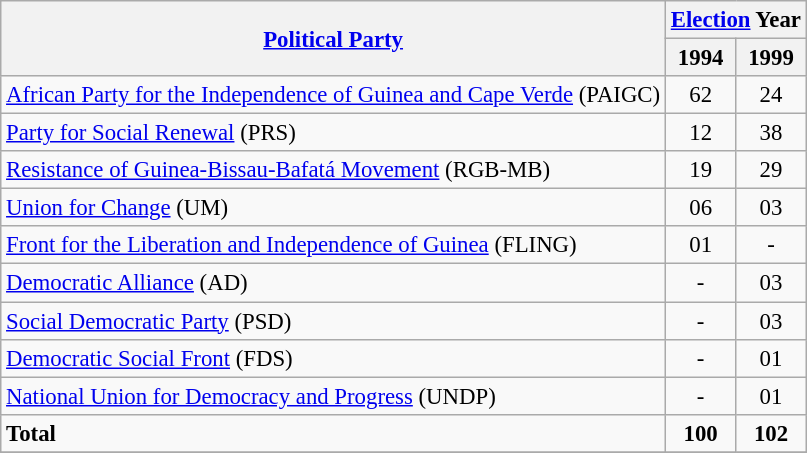<table class="wikitable" style=" font-size: 95%;">
<tr>
<th align="left" scope="col" rowspan="2"><a href='#'>Political Party</a></th>
<th align="center" scope="col" colspan="8"><a href='#'>Election</a> Year</th>
</tr>
<tr>
<th scope="col">1994</th>
<th scope="col">1999</th>
</tr>
<tr>
<td align="left"><a href='#'>African Party for the Independence of Guinea and Cape Verde</a> (PAIGC)</td>
<td align="center">62</td>
<td align="center">24</td>
</tr>
<tr>
<td align="left"><a href='#'>Party for Social Renewal</a> (PRS)</td>
<td align="center">12</td>
<td align="center">38</td>
</tr>
<tr>
<td align="left"><a href='#'>Resistance of Guinea-Bissau-Bafatá Movement</a> (RGB-MB)</td>
<td align="center">19</td>
<td align="center">29</td>
</tr>
<tr>
<td align="left"><a href='#'>Union for Change</a> (UM)</td>
<td align="center">06</td>
<td align="center">03</td>
</tr>
<tr>
<td align="left"><a href='#'>Front for the Liberation and Independence of Guinea</a> (FLING)</td>
<td align="center">01</td>
<td align="center">-</td>
</tr>
<tr>
<td align="left"><a href='#'>Democratic Alliance</a> (AD)</td>
<td align="center">-</td>
<td align="center">03</td>
</tr>
<tr>
<td align="left"><a href='#'>Social Democratic Party</a> (PSD)</td>
<td align="center">-</td>
<td align="center">03</td>
</tr>
<tr>
<td align="left"><a href='#'>Democratic Social Front</a> (FDS)</td>
<td align="center">-</td>
<td align="center">01</td>
</tr>
<tr>
<td align="left"><a href='#'>National Union for Democracy and Progress</a> (UNDP)</td>
<td align="center">-</td>
<td align="center">01</td>
</tr>
<tr>
<td align="left"><strong>Total</strong></td>
<td align="center"><strong>100</strong></td>
<td align="center"><strong>102</strong></td>
</tr>
<tr>
</tr>
</table>
